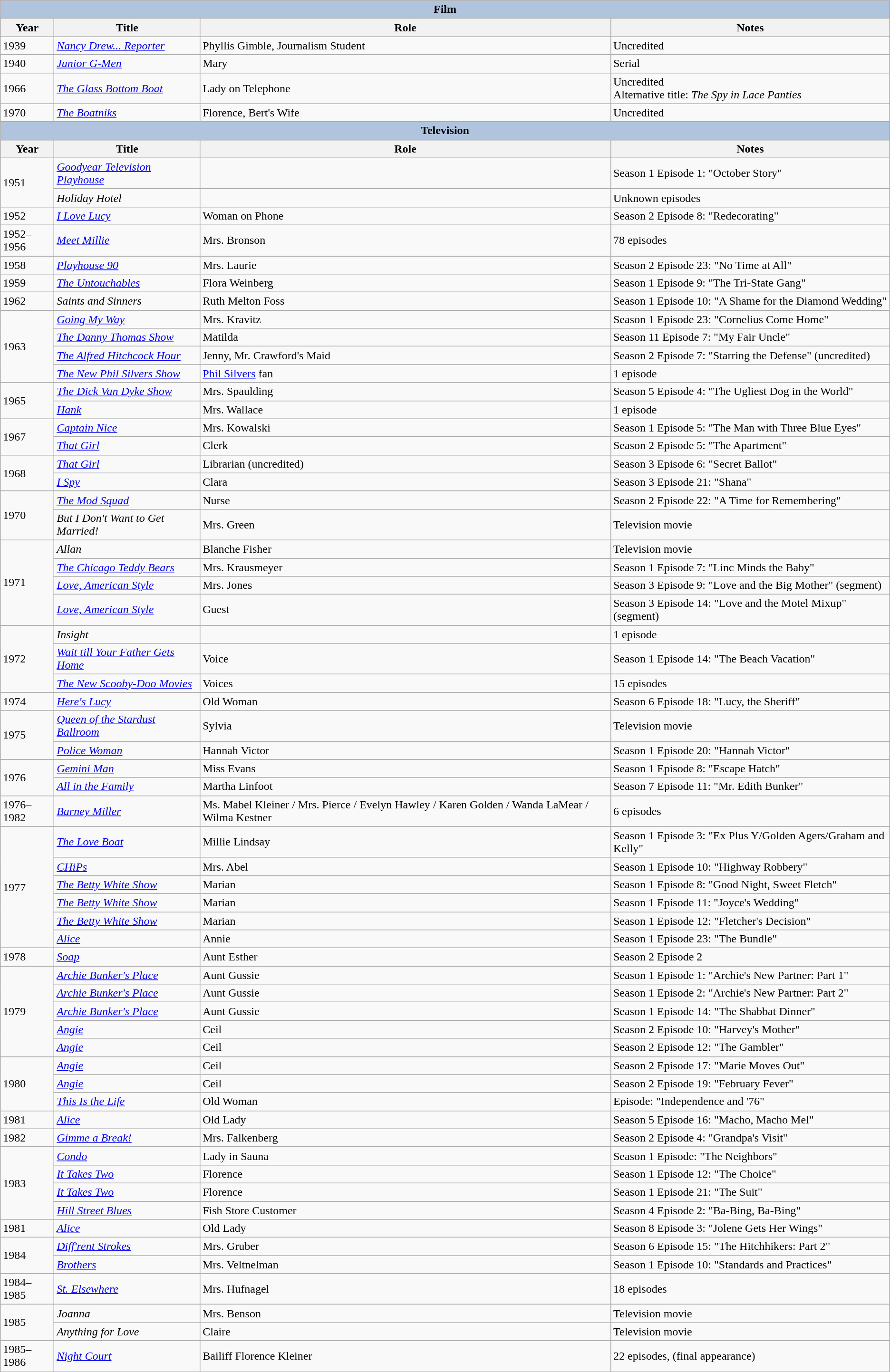<table class="wikitable">
<tr>
<th colspan="4" style="background: LightSteelBlue;">Film</th>
</tr>
<tr>
<th>Year</th>
<th>Title</th>
<th>Role</th>
<th>Notes</th>
</tr>
<tr>
<td>1939</td>
<td><em><a href='#'>Nancy Drew... Reporter</a></em></td>
<td>Phyllis Gimble, Journalism Student</td>
<td>Uncredited</td>
</tr>
<tr>
<td>1940</td>
<td><em><a href='#'>Junior G-Men</a></em></td>
<td>Mary</td>
<td>Serial</td>
</tr>
<tr>
<td>1966</td>
<td><em><a href='#'>The Glass Bottom Boat</a></em></td>
<td>Lady on Telephone</td>
<td>Uncredited<br>Alternative title: <em>The Spy in Lace Panties</em></td>
</tr>
<tr>
<td>1970</td>
<td><em><a href='#'>The Boatniks</a></em></td>
<td>Florence, Bert's Wife</td>
<td>Uncredited</td>
</tr>
<tr>
<th colspan="4" style="background: LightSteelBlue;">Television</th>
</tr>
<tr>
<th>Year</th>
<th>Title</th>
<th>Role</th>
<th>Notes</th>
</tr>
<tr>
<td rowspan=2>1951</td>
<td><em><a href='#'>Goodyear Television Playhouse</a></em></td>
<td></td>
<td>Season 1 Episode 1: "October Story"</td>
</tr>
<tr>
<td><em>Holiday Hotel</em></td>
<td></td>
<td>Unknown episodes</td>
</tr>
<tr>
<td>1952</td>
<td><em><a href='#'>I Love Lucy</a></em></td>
<td>Woman on Phone</td>
<td>Season 2 Episode 8: "Redecorating"</td>
</tr>
<tr>
<td>1952–1956</td>
<td><em><a href='#'>Meet Millie</a></em></td>
<td>Mrs. Bronson</td>
<td>78 episodes</td>
</tr>
<tr>
<td>1958</td>
<td><em><a href='#'>Playhouse 90</a></em></td>
<td>Mrs. Laurie</td>
<td>Season 2 Episode 23: "No Time at All"</td>
</tr>
<tr>
<td>1959</td>
<td><em><a href='#'>The Untouchables</a></em></td>
<td>Flora Weinberg</td>
<td>Season 1 Episode 9: "The Tri-State Gang"</td>
</tr>
<tr>
<td>1962</td>
<td><em>Saints and Sinners</em></td>
<td>Ruth Melton Foss</td>
<td>Season 1 Episode 10: "A Shame for the Diamond Wedding"</td>
</tr>
<tr>
<td rowspan=4>1963</td>
<td><em><a href='#'>Going My Way</a></em></td>
<td>Mrs. Kravitz</td>
<td>Season 1 Episode 23: "Cornelius Come Home"</td>
</tr>
<tr>
<td><em><a href='#'>The Danny Thomas Show</a></em></td>
<td>Matilda</td>
<td>Season 11 Episode 7: "My Fair Uncle"</td>
</tr>
<tr>
<td><em><a href='#'>The Alfred Hitchcock Hour</a></em></td>
<td>Jenny, Mr. Crawford's Maid</td>
<td>Season 2 Episode 7: "Starring the Defense" (uncredited)</td>
</tr>
<tr>
<td><em><a href='#'>The New Phil Silvers Show</a></em></td>
<td><a href='#'>Phil Silvers</a> fan</td>
<td>1 episode</td>
</tr>
<tr>
<td rowspan=2>1965</td>
<td><em><a href='#'>The Dick Van Dyke Show</a></em></td>
<td>Mrs. Spaulding</td>
<td>Season 5 Episode 4: "The Ugliest Dog in the World"</td>
</tr>
<tr>
<td><em><a href='#'>Hank</a></em></td>
<td>Mrs. Wallace</td>
<td>1 episode</td>
</tr>
<tr>
<td rowspan=2>1967</td>
<td><em><a href='#'>Captain Nice</a></em></td>
<td>Mrs. Kowalski</td>
<td>Season 1 Episode 5: "The Man with Three Blue Eyes"</td>
</tr>
<tr>
<td><em><a href='#'>That Girl</a></em></td>
<td>Clerk</td>
<td>Season 2 Episode 5: "The Apartment"</td>
</tr>
<tr>
<td rowspan=2>1968</td>
<td><em><a href='#'>That Girl</a></em></td>
<td>Librarian (uncredited)</td>
<td>Season 3 Episode 6: "Secret Ballot"</td>
</tr>
<tr>
<td><em><a href='#'>I Spy</a></em></td>
<td>Clara</td>
<td>Season 3 Episode 21: "Shana"</td>
</tr>
<tr>
<td rowspan=2>1970</td>
<td><em><a href='#'>The Mod Squad</a></em></td>
<td>Nurse</td>
<td>Season 2 Episode 22: "A Time for Remembering"</td>
</tr>
<tr>
<td><em>But I Don't Want to Get Married!</em></td>
<td>Mrs. Green</td>
<td>Television movie</td>
</tr>
<tr>
<td rowspan=4>1971</td>
<td><em>Allan</em></td>
<td>Blanche Fisher</td>
<td>Television movie</td>
</tr>
<tr>
<td><em><a href='#'>The Chicago Teddy Bears</a></em></td>
<td>Mrs. Krausmeyer</td>
<td>Season 1 Episode 7: "Linc Minds the Baby"</td>
</tr>
<tr>
<td><em><a href='#'>Love, American Style</a></em></td>
<td>Mrs. Jones</td>
<td>Season 3 Episode 9: "Love and the Big Mother" (segment)</td>
</tr>
<tr>
<td><em><a href='#'>Love, American Style</a></em></td>
<td>Guest</td>
<td>Season 3 Episode 14: "Love and the Motel Mixup" (segment)</td>
</tr>
<tr>
<td rowspan=3>1972</td>
<td><em>Insight</em></td>
<td></td>
<td>1 episode</td>
</tr>
<tr>
<td><em><a href='#'>Wait till Your Father Gets Home</a></em></td>
<td>Voice</td>
<td>Season 1 Episode 14: "The Beach Vacation"</td>
</tr>
<tr>
<td><em><a href='#'>The New Scooby-Doo Movies</a></em></td>
<td>Voices</td>
<td>15 episodes</td>
</tr>
<tr>
<td>1974</td>
<td><em><a href='#'>Here's Lucy</a></em></td>
<td>Old Woman</td>
<td>Season 6 Episode 18: "Lucy, the Sheriff"</td>
</tr>
<tr>
<td rowspan=2>1975</td>
<td><em><a href='#'>Queen of the Stardust Ballroom</a></em></td>
<td>Sylvia</td>
<td>Television movie</td>
</tr>
<tr>
<td><em><a href='#'>Police Woman</a></em></td>
<td>Hannah Victor</td>
<td>Season 1 Episode 20: "Hannah Victor"</td>
</tr>
<tr>
<td rowspan=2>1976</td>
<td><em><a href='#'>Gemini Man</a></em></td>
<td>Miss Evans</td>
<td>Season 1 Episode 8: "Escape Hatch"</td>
</tr>
<tr>
<td><em><a href='#'>All in the Family</a></em></td>
<td>Martha Linfoot</td>
<td>Season 7 Episode 11: "Mr. Edith Bunker"</td>
</tr>
<tr>
<td>1976–1982</td>
<td><em><a href='#'>Barney Miller</a></em></td>
<td>Ms. Mabel Kleiner / Mrs. Pierce / Evelyn Hawley / Karen Golden / Wanda LaMear / Wilma Kestner</td>
<td>6 episodes</td>
</tr>
<tr>
<td rowspan=6>1977</td>
<td><em><a href='#'>The Love Boat</a></em></td>
<td>Millie Lindsay</td>
<td>Season 1 Episode 3: "Ex Plus Y/Golden Agers/Graham and Kelly"</td>
</tr>
<tr>
<td><em><a href='#'>CHiPs</a></em></td>
<td>Mrs. Abel</td>
<td>Season 1 Episode 10: "Highway Robbery"</td>
</tr>
<tr>
<td><em><a href='#'>The Betty White Show</a></em></td>
<td>Marian</td>
<td>Season 1 Episode 8: "Good Night, Sweet Fletch"</td>
</tr>
<tr>
<td><em><a href='#'>The Betty White Show</a></em></td>
<td>Marian</td>
<td>Season 1 Episode 11: "Joyce's Wedding"</td>
</tr>
<tr>
<td><em><a href='#'>The Betty White Show</a></em></td>
<td>Marian</td>
<td>Season 1 Episode 12: "Fletcher's Decision"</td>
</tr>
<tr>
<td><em><a href='#'>Alice</a></em></td>
<td>Annie</td>
<td>Season 1 Episode 23: "The Bundle"</td>
</tr>
<tr>
<td>1978</td>
<td><em><a href='#'>Soap</a></em></td>
<td>Aunt Esther</td>
<td>Season 2 Episode 2</td>
</tr>
<tr>
<td rowspan=5>1979</td>
<td><em><a href='#'>Archie Bunker's Place</a></em></td>
<td>Aunt Gussie</td>
<td>Season 1 Episode 1: "Archie's New Partner: Part 1"</td>
</tr>
<tr>
<td><em><a href='#'>Archie Bunker's Place</a></em></td>
<td>Aunt Gussie</td>
<td>Season 1 Episode 2: "Archie's New Partner: Part 2"</td>
</tr>
<tr>
<td><em><a href='#'>Archie Bunker's Place</a></em></td>
<td>Aunt Gussie</td>
<td>Season 1 Episode 14: "The Shabbat Dinner"</td>
</tr>
<tr>
<td><em><a href='#'>Angie</a></em></td>
<td>Ceil</td>
<td>Season 2 Episode 10: "Harvey's Mother"</td>
</tr>
<tr>
<td><em><a href='#'>Angie</a></em></td>
<td>Ceil</td>
<td>Season 2 Episode 12: "The Gambler"</td>
</tr>
<tr>
<td rowspan=3>1980</td>
<td><em><a href='#'>Angie</a></em></td>
<td>Ceil</td>
<td>Season 2 Episode 17: "Marie Moves Out"</td>
</tr>
<tr>
<td><em><a href='#'>Angie</a></em></td>
<td>Ceil</td>
<td>Season 2 Episode 19: "February Fever"</td>
</tr>
<tr>
<td><em><a href='#'>This Is the Life</a></em></td>
<td>Old Woman</td>
<td>Episode: "Independence and '76"</td>
</tr>
<tr>
<td>1981</td>
<td><em><a href='#'>Alice</a></em></td>
<td>Old Lady</td>
<td>Season 5 Episode 16: "Macho, Macho Mel"</td>
</tr>
<tr>
<td>1982</td>
<td><em><a href='#'>Gimme a Break!</a></em></td>
<td>Mrs. Falkenberg</td>
<td>Season 2 Episode 4: "Grandpa's Visit"</td>
</tr>
<tr>
<td rowspan=4>1983</td>
<td><em><a href='#'>Condo</a></em></td>
<td>Lady in Sauna</td>
<td>Season 1 Episode: "The Neighbors"</td>
</tr>
<tr>
<td><em><a href='#'>It Takes Two</a></em></td>
<td>Florence</td>
<td>Season 1 Episode 12: "The Choice"</td>
</tr>
<tr>
<td><em><a href='#'>It Takes Two</a></em></td>
<td>Florence</td>
<td>Season 1 Episode 21: "The Suit"</td>
</tr>
<tr>
<td><em><a href='#'>Hill Street Blues</a></em></td>
<td>Fish Store Customer</td>
<td>Season 4 Episode 2: "Ba-Bing, Ba-Bing"</td>
</tr>
<tr>
<td>1981</td>
<td><em><a href='#'>Alice</a></em></td>
<td>Old Lady</td>
<td>Season 8 Episode 3: "Jolene Gets Her Wings"</td>
</tr>
<tr>
<td rowspan=2>1984</td>
<td><em><a href='#'>Diff'rent Strokes</a></em></td>
<td>Mrs. Gruber</td>
<td>Season 6 Episode 15: "The Hitchhikers: Part 2"</td>
</tr>
<tr>
<td><em><a href='#'>Brothers</a></em></td>
<td>Mrs. Veltnelman</td>
<td>Season 1 Episode 10: "Standards and Practices"</td>
</tr>
<tr>
<td>1984–1985</td>
<td><em><a href='#'>St. Elsewhere</a></em></td>
<td>Mrs. Hufnagel</td>
<td>18 episodes</td>
</tr>
<tr>
<td rowspan=2>1985</td>
<td><em>Joanna</em></td>
<td>Mrs. Benson</td>
<td>Television movie</td>
</tr>
<tr>
<td><em>Anything for Love</em></td>
<td>Claire</td>
<td>Television movie</td>
</tr>
<tr>
<td>1985–1986</td>
<td><em><a href='#'>Night Court</a></em></td>
<td>Bailiff Florence Kleiner</td>
<td>22 episodes, (final appearance)</td>
</tr>
</table>
